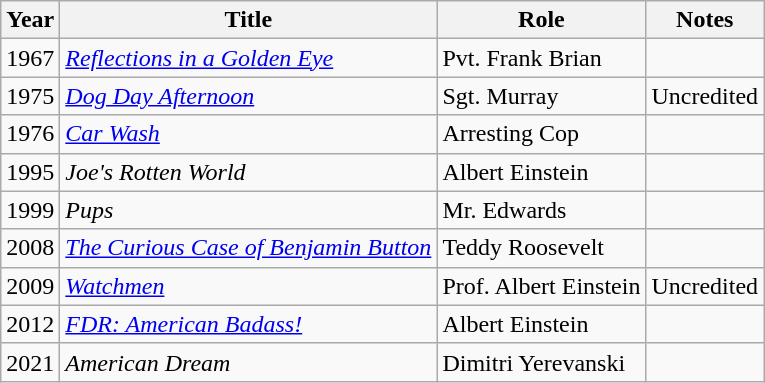<table class="wikitable">
<tr>
<th>Year</th>
<th>Title</th>
<th>Role</th>
<th>Notes</th>
</tr>
<tr>
<td>1967</td>
<td><em><a href='#'>Reflections in a Golden Eye</a></em></td>
<td>Pvt. Frank Brian</td>
<td></td>
</tr>
<tr>
<td>1975</td>
<td><em><a href='#'>Dog Day Afternoon</a></em></td>
<td>Sgt. Murray</td>
<td>Uncredited</td>
</tr>
<tr>
<td>1976</td>
<td><em><a href='#'>Car Wash</a></em></td>
<td>Arresting Cop</td>
<td></td>
</tr>
<tr>
<td>1995</td>
<td><em>Joe's Rotten World</em></td>
<td>Albert Einstein</td>
<td></td>
</tr>
<tr>
<td>1999</td>
<td><em>Pups</em></td>
<td>Mr. Edwards</td>
<td></td>
</tr>
<tr>
<td>2008</td>
<td><em><a href='#'>The Curious Case of Benjamin Button</a></em></td>
<td>Teddy Roosevelt</td>
<td></td>
</tr>
<tr>
<td>2009</td>
<td><em><a href='#'>Watchmen</a></em></td>
<td>Prof. Albert Einstein</td>
<td>Uncredited</td>
</tr>
<tr>
<td>2012</td>
<td><em><a href='#'>FDR: American Badass!</a></em></td>
<td>Albert Einstein</td>
<td></td>
</tr>
<tr>
<td>2021</td>
<td><em>American Dream</em></td>
<td>Dimitri Yerevanski</td>
<td></td>
</tr>
</table>
